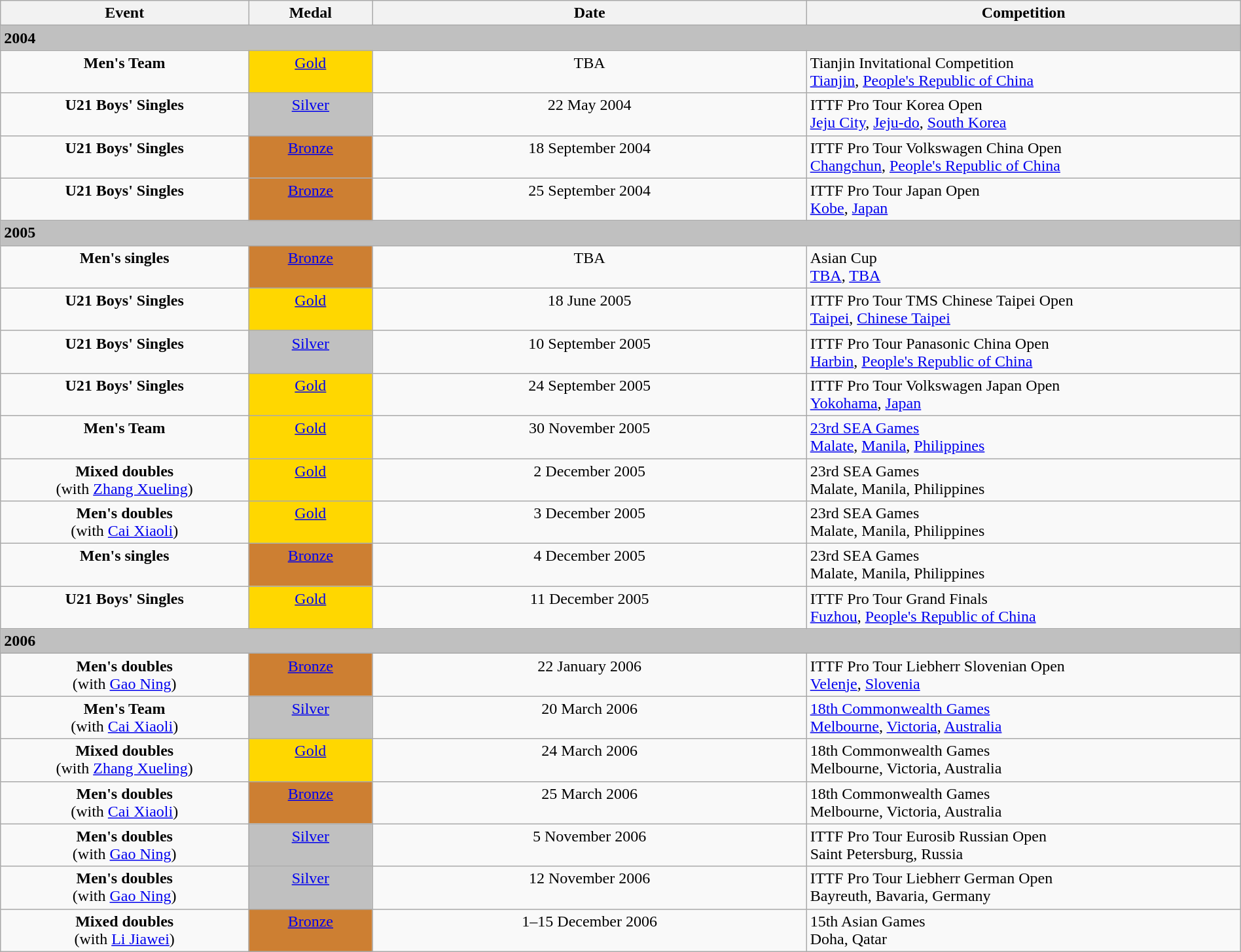<table class=wikitable width=100%>
<tr valign=top>
<th width=20%>Event</th>
<th width=10%>Medal</th>
<th width=35%>Date</th>
<th width=35%>Competition</th>
</tr>
<tr>
<td colspan=4 bgcolor=silver><strong>2004</strong></td>
</tr>
<tr valign=top>
<td align=center><strong>Men's Team</strong></td>
<td align=center bgcolor=gold><a href='#'>Gold</a></td>
<td align=center>TBA</td>
<td>Tianjin Invitational Competition<br><a href='#'>Tianjin</a>, <a href='#'>People's Republic of China</a></td>
</tr>
<tr valign=top>
<td align=center><strong>U21 Boys' Singles</strong></td>
<td align=center bgcolor=silver><a href='#'>Silver</a></td>
<td align=center>22 May 2004</td>
<td>ITTF Pro Tour Korea Open<br><a href='#'>Jeju City</a>, <a href='#'>Jeju-do</a>, <a href='#'>South Korea</a></td>
</tr>
<tr valign=top>
<td align=center><strong>U21 Boys' Singles</strong></td>
<td align=center bgcolor=#CD7F32><a href='#'>Bronze</a></td>
<td align=center>18 September 2004</td>
<td>ITTF Pro Tour Volkswagen China Open<br><a href='#'>Changchun</a>, <a href='#'>People's Republic of China</a></td>
</tr>
<tr valign=top>
<td align=center><strong>U21 Boys' Singles</strong></td>
<td align=center bgcolor=#CD7F32><a href='#'>Bronze</a></td>
<td align=center>25 September 2004</td>
<td>ITTF Pro Tour Japan Open<br><a href='#'>Kobe</a>, <a href='#'>Japan</a></td>
</tr>
<tr>
<td colspan=4 bgcolor=silver><strong>2005</strong></td>
</tr>
<tr valign=top>
<td align=center><strong>Men's singles</strong></td>
<td align=center bgcolor=#CD7F32><a href='#'>Bronze</a></td>
<td align=center>TBA</td>
<td>Asian Cup<br><a href='#'>TBA</a>, <a href='#'>TBA</a></td>
</tr>
<tr valign=top>
<td align=center><strong>U21 Boys' Singles</strong></td>
<td align=center bgcolor=gold><a href='#'>Gold</a></td>
<td align=center>18 June 2005</td>
<td>ITTF Pro Tour TMS Chinese Taipei Open<br><a href='#'>Taipei</a>, <a href='#'>Chinese Taipei</a></td>
</tr>
<tr valign=top>
<td align=center><strong>U21 Boys' Singles</strong></td>
<td align=center bgcolor=silver><a href='#'>Silver</a></td>
<td align=center>10 September 2005</td>
<td>ITTF Pro Tour Panasonic China Open<br><a href='#'>Harbin</a>, <a href='#'>People's Republic of China</a></td>
</tr>
<tr valign=top>
<td align=center><strong>U21 Boys' Singles</strong></td>
<td align=center bgcolor=gold><a href='#'>Gold</a></td>
<td align=center>24 September 2005</td>
<td>ITTF Pro Tour Volkswagen Japan Open<br><a href='#'>Yokohama</a>, <a href='#'>Japan</a></td>
</tr>
<tr valign=top>
<td align=center><strong>Men's Team</strong></td>
<td align=center bgcolor=gold><a href='#'>Gold</a></td>
<td align=center>30 November 2005</td>
<td><a href='#'>23rd SEA Games</a><br><a href='#'>Malate</a>, <a href='#'>Manila</a>, <a href='#'>Philippines</a></td>
</tr>
<tr valign=top>
<td align=center><strong>Mixed doubles</strong><br>(with <a href='#'>Zhang Xueling</a>)</td>
<td align=center bgcolor=gold><a href='#'>Gold</a></td>
<td align=center>2 December 2005</td>
<td>23rd SEA Games<br>Malate, Manila, Philippines</td>
</tr>
<tr valign=top>
<td align=center><strong>Men's doubles</strong><br>(with <a href='#'>Cai Xiaoli</a>)</td>
<td align=center bgcolor=gold><a href='#'>Gold</a></td>
<td align=center>3 December 2005</td>
<td>23rd SEA Games<br>Malate, Manila, Philippines</td>
</tr>
<tr valign=top>
<td align=center><strong>Men's singles</strong></td>
<td align=center bgcolor=#CD7F32><a href='#'>Bronze</a></td>
<td align=center>4 December 2005</td>
<td>23rd SEA Games<br>Malate, Manila, Philippines</td>
</tr>
<tr valign=top>
<td align=center><strong>U21 Boys' Singles</strong></td>
<td align=center bgcolor=gold><a href='#'>Gold</a></td>
<td align=center>11 December 2005</td>
<td>ITTF Pro Tour Grand Finals<br><a href='#'>Fuzhou</a>, <a href='#'>People's Republic of China</a></td>
</tr>
<tr>
<td colspan=4 bgcolor=silver><strong>2006</strong></td>
</tr>
<tr valign=top>
<td align=center><strong>Men's doubles</strong><br>(with <a href='#'>Gao Ning</a>)</td>
<td align=center bgcolor=#CD7F32><a href='#'>Bronze</a></td>
<td align=center>22 January 2006</td>
<td>ITTF Pro Tour Liebherr Slovenian Open<br><a href='#'>Velenje</a>, <a href='#'>Slovenia</a></td>
</tr>
<tr valign=top>
<td align=center><strong>Men's Team</strong><br>(with <a href='#'>Cai Xiaoli</a>)</td>
<td align=center bgcolor=silver><a href='#'>Silver</a></td>
<td align=center>20 March 2006</td>
<td><a href='#'>18th Commonwealth Games</a><br><a href='#'>Melbourne</a>, <a href='#'>Victoria</a>, <a href='#'>Australia</a></td>
</tr>
<tr valign=top>
<td align=center><strong>Mixed doubles</strong><br>(with <a href='#'>Zhang Xueling</a>)</td>
<td align=center bgcolor=gold><a href='#'>Gold</a></td>
<td align=center>24 March 2006</td>
<td>18th Commonwealth Games<br>Melbourne, Victoria, Australia</td>
</tr>
<tr valign=top>
<td align=center><strong>Men's doubles</strong><br>(with <a href='#'>Cai Xiaoli</a>)</td>
<td align=center bgcolor=#CD7F32><a href='#'>Bronze</a></td>
<td align=center>25 March 2006</td>
<td>18th Commonwealth Games<br>Melbourne, Victoria, Australia</td>
</tr>
<tr valign=top>
<td align=center><strong>Men's doubles</strong><br>(with <a href='#'>Gao Ning</a>)</td>
<td align=center bgcolor=silver><a href='#'>Silver</a></td>
<td align=center>5 November 2006</td>
<td>ITTF Pro Tour Eurosib Russian Open<br>Saint Petersburg, Russia</td>
</tr>
<tr valign=top>
<td align=center><strong>Men's doubles</strong><br>(with <a href='#'>Gao Ning</a>)</td>
<td align=center bgcolor=silver><a href='#'>Silver</a></td>
<td align=center>12 November 2006</td>
<td>ITTF Pro Tour Liebherr German Open<br>Bayreuth, Bavaria, Germany</td>
</tr>
<tr valign=top>
<td align=center><strong>Mixed doubles</strong><br>(with <a href='#'>Li Jiawei</a>)</td>
<td align=center bgcolor=#CD7F32><a href='#'>Bronze</a></td>
<td align=center>1–15 December 2006</td>
<td>15th Asian Games<br>Doha, Qatar</td>
</tr>
</table>
